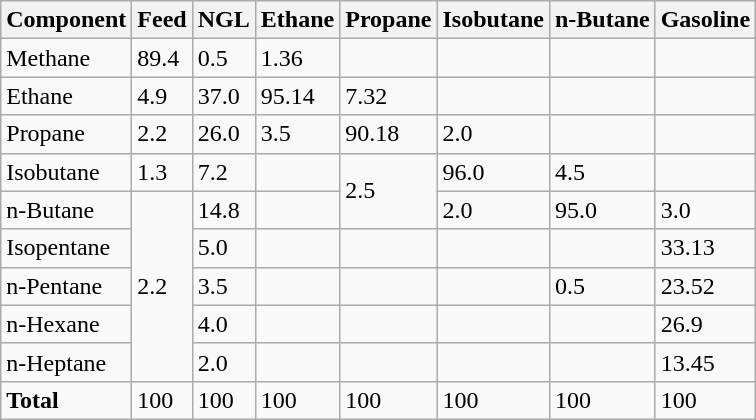<table class="wikitable">
<tr>
<th>Component</th>
<th>Feed</th>
<th>NGL</th>
<th>Ethane</th>
<th>Propane</th>
<th>Isobutane</th>
<th>n-Butane</th>
<th>Gasoline</th>
</tr>
<tr>
<td>Methane</td>
<td>89.4</td>
<td>0.5</td>
<td>1.36</td>
<td></td>
<td></td>
<td></td>
<td></td>
</tr>
<tr>
<td>Ethane</td>
<td>4.9</td>
<td>37.0</td>
<td>95.14</td>
<td>7.32</td>
<td></td>
<td></td>
<td></td>
</tr>
<tr>
<td>Propane</td>
<td>2.2</td>
<td>26.0</td>
<td>3.5</td>
<td>90.18</td>
<td>2.0</td>
<td></td>
<td></td>
</tr>
<tr>
<td>Isobutane</td>
<td>1.3</td>
<td>7.2</td>
<td></td>
<td rowspan="2">2.5</td>
<td>96.0</td>
<td>4.5</td>
<td></td>
</tr>
<tr>
<td>n-Butane</td>
<td rowspan="5">2.2</td>
<td>14.8</td>
<td></td>
<td>2.0</td>
<td>95.0</td>
<td>3.0</td>
</tr>
<tr>
<td>Isopentane</td>
<td>5.0</td>
<td></td>
<td></td>
<td></td>
<td></td>
<td>33.13</td>
</tr>
<tr>
<td>n-Pentane</td>
<td>3.5</td>
<td></td>
<td></td>
<td></td>
<td>0.5</td>
<td>23.52</td>
</tr>
<tr>
<td>n-Hexane</td>
<td>4.0</td>
<td></td>
<td></td>
<td></td>
<td></td>
<td>26.9</td>
</tr>
<tr>
<td>n-Heptane</td>
<td>2.0</td>
<td></td>
<td></td>
<td></td>
<td></td>
<td>13.45</td>
</tr>
<tr>
<td><strong>Total</strong></td>
<td>100</td>
<td>100</td>
<td>100</td>
<td>100</td>
<td>100</td>
<td>100</td>
<td>100</td>
</tr>
</table>
